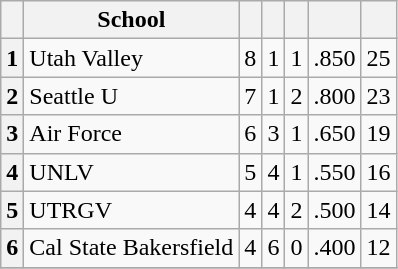<table class="wikitable">
<tr>
<th></th>
<th>School</th>
<th></th>
<th></th>
<th></th>
<th></th>
<th></th>
</tr>
<tr align=center>
<th>1</th>
<td align=left>Utah Valley</td>
<td>8</td>
<td>1</td>
<td>1</td>
<td>.850</td>
<td>25</td>
</tr>
<tr align=center>
<th>2</th>
<td align=left>Seattle U</td>
<td>7</td>
<td>1</td>
<td>2</td>
<td>.800</td>
<td>23</td>
</tr>
<tr align=center>
<th>3</th>
<td align=left>Air Force</td>
<td>6</td>
<td>3</td>
<td>1</td>
<td>.650</td>
<td>19</td>
</tr>
<tr align=center>
<th>4</th>
<td align=left>UNLV</td>
<td>5</td>
<td>4</td>
<td>1</td>
<td>.550</td>
<td>16</td>
</tr>
<tr align=center>
<th>5</th>
<td align=left>UTRGV</td>
<td>4</td>
<td>4</td>
<td>2</td>
<td>.500</td>
<td>14</td>
</tr>
<tr align=center>
<th>6</th>
<td align=left>Cal State Bakersfield</td>
<td>4</td>
<td>6</td>
<td>0</td>
<td>.400</td>
<td>12</td>
</tr>
<tr align=center>
</tr>
</table>
